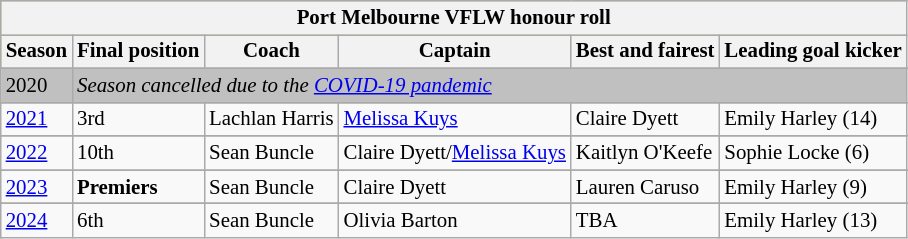<table class="wikitable">
<tr style="background:#bdb76b;font-size: 87%">
<th colspan="9">Port Melbourne VFLW honour roll</th>
</tr>
<tr style="background:#bdb76b;font-size: 87%;">
<th>Season</th>
<th>Final position</th>
<th>Coach</th>
<th>Captain</th>
<th>Best and fairest</th>
<th>Leading goal kicker</th>
</tr>
<tr style="font-size: 87%;">
</tr>
<tr style="font-size: 87%; background:#C0C0C0">
<td>2020</td>
<td colspan=6><em>Season cancelled due to the <a href='#'>COVID-19 pandemic</a></em></td>
</tr>
<tr>
</tr>
<tr style="font-size: 87%;">
<td><a href='#'>2021</a></td>
<td>3rd</td>
<td>Lachlan Harris</td>
<td><a href='#'>Melissa Kuys</a></td>
<td>Claire Dyett</td>
<td>Emily Harley (14)</td>
</tr>
<tr>
</tr>
<tr style="font-size: 87%;">
<td><a href='#'>2022</a></td>
<td>10th</td>
<td>Sean Buncle</td>
<td>Claire Dyett/<a href='#'>Melissa Kuys</a></td>
<td>Kaitlyn O'Keefe</td>
<td>Sophie Locke (6)</td>
</tr>
<tr>
</tr>
<tr style="font-size: 87%;">
<td><a href='#'>2023</a></td>
<td><strong>Premiers</strong></td>
<td>Sean Buncle</td>
<td>Claire Dyett</td>
<td>Lauren Caruso</td>
<td>Emily Harley (9)</td>
</tr>
<tr>
</tr>
<tr style="font-size: 87%;">
<td><a href='#'>2024</a></td>
<td>6th</td>
<td>Sean Buncle</td>
<td>Olivia Barton</td>
<td>TBA</td>
<td>Emily Harley (13)</td>
</tr>
</table>
